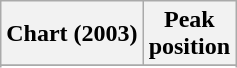<table class="wikitable sortable plainrowheaders" style="text-align:center">
<tr>
<th scope="col">Chart (2003)</th>
<th scope="col">Peak<br>position</th>
</tr>
<tr>
</tr>
<tr>
</tr>
<tr>
</tr>
<tr>
</tr>
</table>
